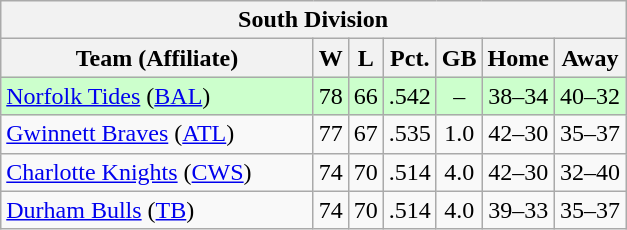<table class="wikitable">
<tr>
<th colspan="7">South Division</th>
</tr>
<tr>
<th width="50%">Team (Affiliate)</th>
<th>W</th>
<th>L</th>
<th>Pct.</th>
<th>GB</th>
<th>Home</th>
<th>Away</th>
</tr>
<tr align=center bgcolor=ccffcc>
<td align=left><a href='#'>Norfolk Tides</a> (<a href='#'>BAL</a>)</td>
<td>78</td>
<td>66</td>
<td>.542</td>
<td>–</td>
<td>38–34</td>
<td>40–32</td>
</tr>
<tr align=center>
<td align=left><a href='#'>Gwinnett Braves</a> (<a href='#'>ATL</a>)</td>
<td>77</td>
<td>67</td>
<td>.535</td>
<td>1.0</td>
<td>42–30</td>
<td>35–37</td>
</tr>
<tr align=center>
<td align=left><a href='#'>Charlotte Knights</a> (<a href='#'>CWS</a>)</td>
<td>74</td>
<td>70</td>
<td>.514</td>
<td>4.0</td>
<td>42–30</td>
<td>32–40</td>
</tr>
<tr align=center>
<td align=left><a href='#'>Durham Bulls</a> (<a href='#'>TB</a>)</td>
<td>74</td>
<td>70</td>
<td>.514</td>
<td>4.0</td>
<td>39–33</td>
<td>35–37</td>
</tr>
</table>
